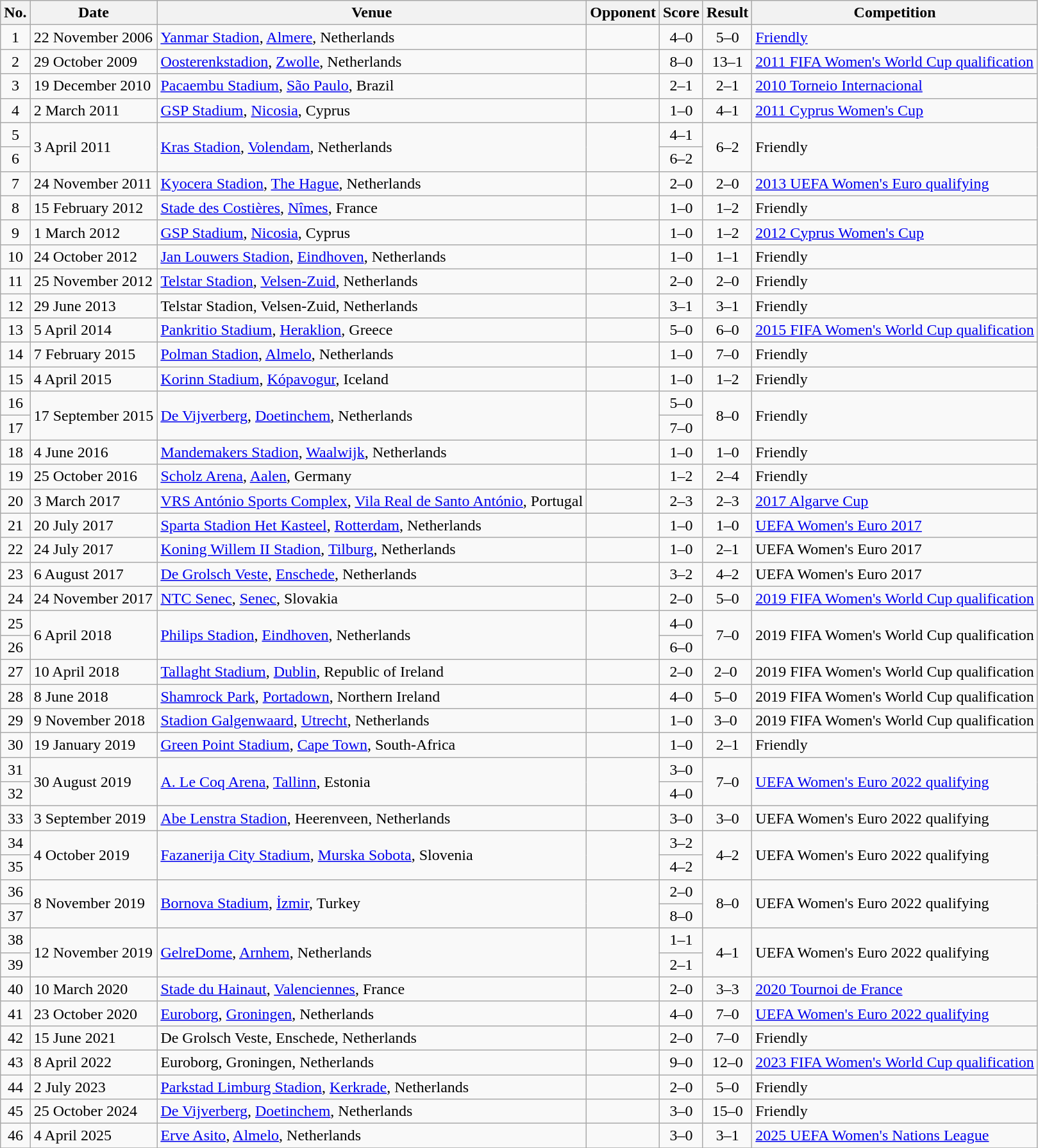<table class="wikitable sortable">
<tr>
<th scope="col">No.</th>
<th scope="col">Date</th>
<th scope="col">Venue</th>
<th scope="col">Opponent</th>
<th scope="col">Score</th>
<th scope="col">Result</th>
<th scope="col">Competition</th>
</tr>
<tr>
<td align="center">1</td>
<td>22 November 2006</td>
<td><a href='#'>Yanmar Stadion</a>, <a href='#'>Almere</a>, Netherlands</td>
<td></td>
<td align="center">4–0</td>
<td align="center">5–0</td>
<td><a href='#'>Friendly</a></td>
</tr>
<tr>
<td align="center">2</td>
<td>29 October 2009</td>
<td><a href='#'>Oosterenkstadion</a>, <a href='#'>Zwolle</a>, Netherlands</td>
<td></td>
<td align="center">8–0</td>
<td align="center">13–1</td>
<td><a href='#'>2011 FIFA Women's World Cup qualification</a></td>
</tr>
<tr>
<td align="center">3</td>
<td>19 December 2010</td>
<td><a href='#'>Pacaembu Stadium</a>, <a href='#'>São Paulo</a>, Brazil</td>
<td></td>
<td align="center">2–1</td>
<td align="center">2–1</td>
<td><a href='#'>2010 Torneio Internacional</a></td>
</tr>
<tr>
<td align="center">4</td>
<td>2 March 2011</td>
<td><a href='#'>GSP Stadium</a>, <a href='#'>Nicosia</a>, Cyprus</td>
<td></td>
<td align="center">1–0</td>
<td align="center">4–1</td>
<td><a href='#'>2011 Cyprus Women's Cup</a></td>
</tr>
<tr>
<td align="center">5</td>
<td rowspan="2">3 April 2011</td>
<td rowspan="2"><a href='#'>Kras Stadion</a>, <a href='#'>Volendam</a>, Netherlands</td>
<td rowspan="2"></td>
<td align="center">4–1</td>
<td align="center" rowspan="2">6–2</td>
<td rowspan="2">Friendly</td>
</tr>
<tr>
<td align="center">6</td>
<td align="center">6–2</td>
</tr>
<tr>
<td align="center">7</td>
<td>24 November 2011</td>
<td><a href='#'>Kyocera Stadion</a>, <a href='#'>The Hague</a>, Netherlands</td>
<td></td>
<td align="center">2–0</td>
<td align="center">2–0</td>
<td><a href='#'>2013 UEFA Women's Euro qualifying</a></td>
</tr>
<tr>
<td align="center">8</td>
<td>15 February 2012</td>
<td><a href='#'>Stade des Costières</a>, <a href='#'>Nîmes</a>, France</td>
<td></td>
<td align="center">1–0</td>
<td align="center">1–2</td>
<td>Friendly</td>
</tr>
<tr>
<td align="center">9</td>
<td>1 March 2012</td>
<td><a href='#'>GSP Stadium</a>, <a href='#'>Nicosia</a>, Cyprus</td>
<td></td>
<td align="center">1–0</td>
<td align="center">1–2</td>
<td><a href='#'>2012 Cyprus Women's Cup</a></td>
</tr>
<tr>
<td align="center">10</td>
<td>24 October 2012</td>
<td><a href='#'>Jan Louwers Stadion</a>, <a href='#'>Eindhoven</a>, Netherlands</td>
<td></td>
<td align="center">1–0</td>
<td align="center">1–1</td>
<td>Friendly</td>
</tr>
<tr>
<td align="center">11</td>
<td>25 November 2012</td>
<td><a href='#'>Telstar Stadion</a>, <a href='#'>Velsen-Zuid</a>, Netherlands</td>
<td></td>
<td align="center">2–0</td>
<td align="center">2–0</td>
<td>Friendly</td>
</tr>
<tr>
<td align="center">12</td>
<td>29 June 2013</td>
<td>Telstar Stadion, Velsen-Zuid, Netherlands</td>
<td></td>
<td align="center">3–1</td>
<td align="center">3–1</td>
<td>Friendly</td>
</tr>
<tr>
<td align="center">13</td>
<td>5 April 2014</td>
<td><a href='#'>Pankritio Stadium</a>, <a href='#'>Heraklion</a>, Greece</td>
<td></td>
<td align="center">5–0</td>
<td align="center">6–0</td>
<td><a href='#'>2015 FIFA Women's World Cup qualification</a></td>
</tr>
<tr>
<td align="center">14</td>
<td>7 February 2015</td>
<td><a href='#'>Polman Stadion</a>, <a href='#'>Almelo</a>, Netherlands</td>
<td></td>
<td align="center">1–0</td>
<td align="center">7–0</td>
<td>Friendly</td>
</tr>
<tr>
<td align="center">15</td>
<td>4 April 2015</td>
<td><a href='#'>Korinn Stadium</a>, <a href='#'>Kópavogur</a>, Iceland</td>
<td></td>
<td align="center">1–0</td>
<td align="center">1–2</td>
<td>Friendly</td>
</tr>
<tr>
<td align="center">16</td>
<td rowspan="2">17 September 2015</td>
<td rowspan="2"><a href='#'>De Vijverberg</a>, <a href='#'>Doetinchem</a>, Netherlands</td>
<td rowspan="2"></td>
<td align="center">5–0</td>
<td align="center" rowspan="2">8–0</td>
<td rowspan="2">Friendly</td>
</tr>
<tr>
<td align="center">17</td>
<td align="center">7–0</td>
</tr>
<tr>
<td align="center">18</td>
<td>4 June 2016</td>
<td><a href='#'>Mandemakers Stadion</a>, <a href='#'>Waalwijk</a>, Netherlands</td>
<td></td>
<td align="center">1–0</td>
<td align="center">1–0</td>
<td>Friendly</td>
</tr>
<tr>
<td align="center">19</td>
<td>25 October 2016</td>
<td><a href='#'>Scholz Arena</a>, <a href='#'>Aalen</a>, Germany</td>
<td></td>
<td align="center">1–2</td>
<td align="center">2–4</td>
<td>Friendly</td>
</tr>
<tr>
<td align="center">20</td>
<td>3 March 2017</td>
<td><a href='#'>VRS António Sports Complex</a>, <a href='#'>Vila Real de Santo António</a>, Portugal</td>
<td></td>
<td align="center">2–3</td>
<td align="center">2–3</td>
<td><a href='#'>2017 Algarve Cup</a></td>
</tr>
<tr>
<td align="center">21</td>
<td>20 July 2017</td>
<td><a href='#'>Sparta Stadion Het Kasteel</a>, <a href='#'>Rotterdam</a>, Netherlands</td>
<td></td>
<td align="center">1–0</td>
<td align="center">1–0</td>
<td><a href='#'>UEFA Women's Euro 2017</a></td>
</tr>
<tr>
<td align="center">22</td>
<td>24 July 2017</td>
<td><a href='#'>Koning Willem II Stadion</a>, <a href='#'>Tilburg</a>, Netherlands</td>
<td></td>
<td align="center">1–0</td>
<td align="center">2–1</td>
<td>UEFA Women's Euro 2017</td>
</tr>
<tr>
<td align="center">23</td>
<td>6 August 2017</td>
<td><a href='#'>De Grolsch Veste</a>, <a href='#'>Enschede</a>, Netherlands</td>
<td></td>
<td align="center">3–2</td>
<td align="center">4–2</td>
<td>UEFA Women's Euro 2017</td>
</tr>
<tr>
<td align="center">24</td>
<td>24 November 2017</td>
<td><a href='#'>NTC Senec</a>, <a href='#'>Senec</a>, Slovakia</td>
<td></td>
<td align="center">2–0</td>
<td align="center">5–0</td>
<td><a href='#'>2019 FIFA Women's World Cup qualification</a></td>
</tr>
<tr>
<td align="center">25</td>
<td rowspan="2">6 April 2018</td>
<td rowspan="2"><a href='#'>Philips Stadion</a>, <a href='#'>Eindhoven</a>, Netherlands</td>
<td rowspan="2"></td>
<td align="center">4–0</td>
<td align="center" rowspan="2">7–0</td>
<td rowspan="2">2019 FIFA Women's World Cup qualification</td>
</tr>
<tr>
<td align="center">26</td>
<td align="center">6–0</td>
</tr>
<tr>
<td align="center">27</td>
<td>10 April 2018</td>
<td><a href='#'>Tallaght Stadium</a>, <a href='#'>Dublin</a>, Republic of Ireland</td>
<td></td>
<td align="center">2–0</td>
<td align="center">2–0 </td>
<td>2019 FIFA Women's World Cup qualification</td>
</tr>
<tr>
<td align="center">28</td>
<td>8 June 2018</td>
<td><a href='#'>Shamrock Park</a>, <a href='#'>Portadown</a>, Northern Ireland</td>
<td></td>
<td align="center">4–0</td>
<td align="center">5–0 </td>
<td>2019 FIFA Women's World Cup qualification</td>
</tr>
<tr>
<td align="center">29</td>
<td>9 November 2018</td>
<td><a href='#'>Stadion Galgenwaard</a>, <a href='#'>Utrecht</a>, Netherlands</td>
<td></td>
<td align="center">1–0</td>
<td align="center">3–0 </td>
<td>2019 FIFA Women's World Cup qualification</td>
</tr>
<tr>
<td align="center">30</td>
<td>19 January 2019</td>
<td><a href='#'>Green Point Stadium</a>, <a href='#'>Cape Town</a>, South-Africa</td>
<td></td>
<td align="center">1–0</td>
<td align="center">2–1</td>
<td>Friendly</td>
</tr>
<tr>
<td align="center">31</td>
<td rowspan="2">30 August 2019</td>
<td rowspan="2"><a href='#'>A. Le Coq Arena</a>, <a href='#'>Tallinn</a>, Estonia</td>
<td rowspan="2"></td>
<td align="center">3–0</td>
<td align="center" rowspan="2">7–0</td>
<td rowspan="2"><a href='#'>UEFA Women's Euro 2022 qualifying</a></td>
</tr>
<tr>
<td align="center">32</td>
<td align="center">4–0</td>
</tr>
<tr>
<td align="center">33</td>
<td>3 September 2019</td>
<td><a href='#'>Abe Lenstra Stadion</a>, Heerenveen, Netherlands</td>
<td></td>
<td align="center">3–0</td>
<td align="center">3–0</td>
<td>UEFA Women's Euro 2022 qualifying</td>
</tr>
<tr>
<td align="center">34</td>
<td rowspan="2">4 October 2019</td>
<td rowspan="2"><a href='#'>Fazanerija City Stadium</a>, <a href='#'>Murska Sobota</a>, Slovenia</td>
<td rowspan="2"></td>
<td align="center">3–2</td>
<td align="center" rowspan="2">4–2</td>
<td rowspan="2">UEFA Women's Euro 2022 qualifying</td>
</tr>
<tr>
<td align="center">35</td>
<td align="center">4–2</td>
</tr>
<tr>
<td align="center">36</td>
<td rowspan="2">8 November 2019</td>
<td rowspan="2"><a href='#'>Bornova Stadium</a>, <a href='#'>İzmir</a>, Turkey</td>
<td rowspan="2"></td>
<td align="center">2–0</td>
<td align="center" rowspan="2">8–0</td>
<td rowspan="2">UEFA Women's Euro 2022 qualifying</td>
</tr>
<tr>
<td align="center">37</td>
<td align="center">8–0</td>
</tr>
<tr>
<td align="center">38</td>
<td rowspan="2">12 November 2019</td>
<td rowspan="2"><a href='#'>GelreDome</a>, <a href='#'>Arnhem</a>, Netherlands</td>
<td rowspan=2></td>
<td align="center">1–1</td>
<td align="center" rowspan="2">4–1</td>
<td rowspan="2">UEFA Women's Euro 2022 qualifying</td>
</tr>
<tr>
<td align="center">39</td>
<td align="center">2–1</td>
</tr>
<tr>
<td align="center">40</td>
<td>10 March 2020</td>
<td><a href='#'>Stade du Hainaut</a>, <a href='#'>Valenciennes</a>, France</td>
<td></td>
<td align="center">2–0</td>
<td align="center">3–3</td>
<td><a href='#'>2020 Tournoi de France</a></td>
</tr>
<tr>
<td align="center">41</td>
<td>23 October 2020</td>
<td><a href='#'>Euroborg</a>, <a href='#'>Groningen</a>, Netherlands</td>
<td></td>
<td align="center">4–0</td>
<td align="center">7–0</td>
<td><a href='#'>UEFA Women's Euro 2022 qualifying</a></td>
</tr>
<tr>
<td align="center">42</td>
<td>15 June 2021</td>
<td>De Grolsch Veste, Enschede, Netherlands</td>
<td></td>
<td align="center">2–0</td>
<td align="center">7–0</td>
<td>Friendly</td>
</tr>
<tr>
<td align="center">43</td>
<td>8 April 2022</td>
<td>Euroborg, Groningen, Netherlands</td>
<td></td>
<td align="center">9–0</td>
<td align="center">12–0</td>
<td><a href='#'>2023 FIFA Women's World Cup qualification</a></td>
</tr>
<tr>
<td align="center">44</td>
<td>2 July 2023</td>
<td><a href='#'>Parkstad Limburg Stadion</a>, <a href='#'>Kerkrade</a>, Netherlands</td>
<td></td>
<td align="center">2–0</td>
<td align="center">5–0</td>
<td>Friendly</td>
</tr>
<tr>
<td align="center">45</td>
<td>25 October 2024</td>
<td><a href='#'>De Vijverberg</a>, <a href='#'>Doetinchem</a>, Netherlands</td>
<td></td>
<td align="center">3–0</td>
<td align="center">15–0</td>
<td>Friendly</td>
</tr>
<tr>
<td align="center">46</td>
<td>4 April 2025</td>
<td><a href='#'>Erve Asito</a>, <a href='#'>Almelo</a>, Netherlands</td>
<td></td>
<td align="center">3–0</td>
<td align="center">3–1</td>
<td><a href='#'>2025 UEFA Women's Nations League</a></td>
</tr>
<tr>
</tr>
</table>
